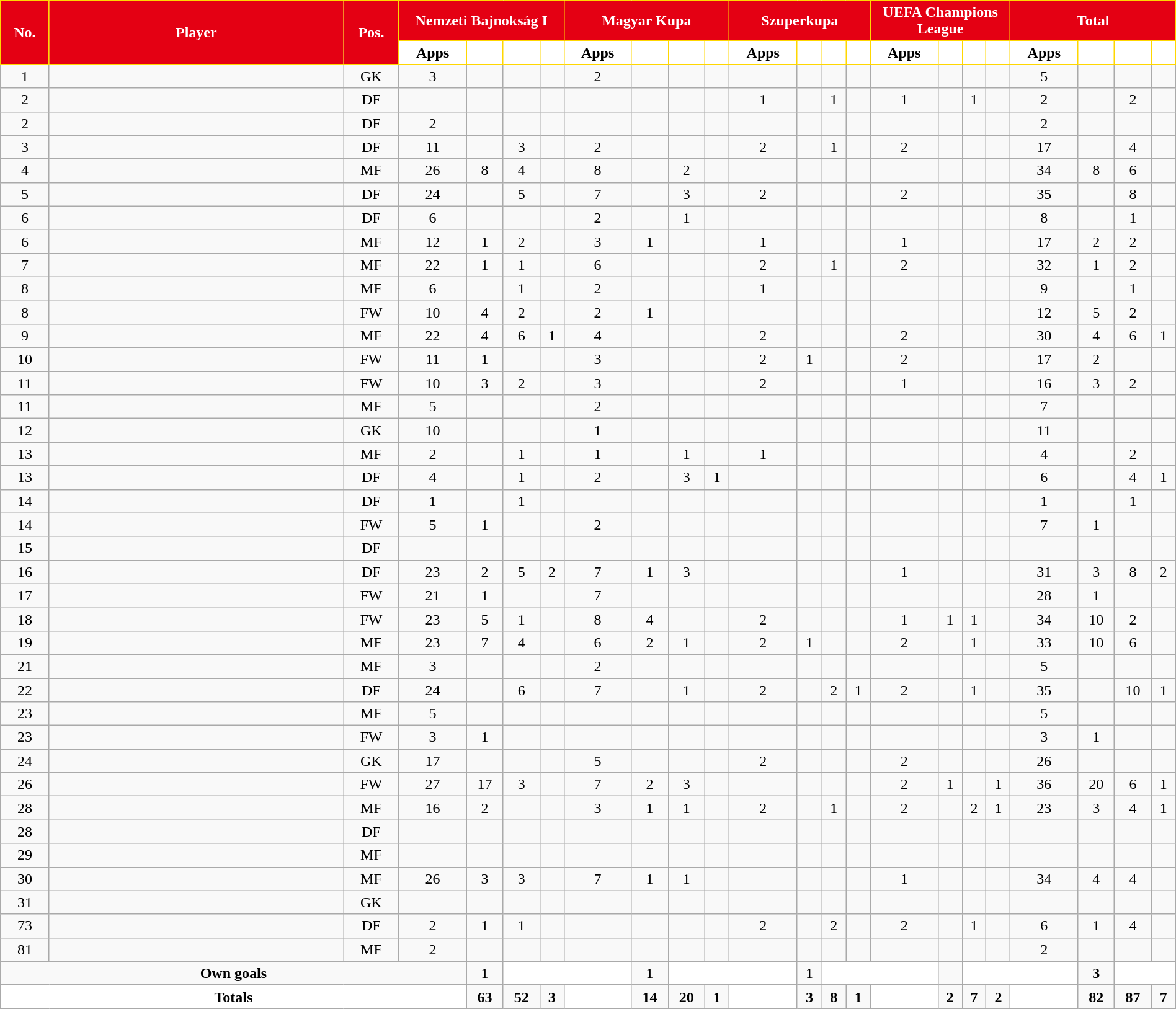<table class="wikitable sortable alternance" style="text-align:center;width:100%">
<tr>
<th rowspan="2" style="background-color:#E40013;color:white;border:1px solid gold;width:5px">No.</th>
<th rowspan="2" style="background-color:#E40013;color:white;border:1px solid gold;width:180px">Player</th>
<th rowspan="2" style="background-color:#E40013;color:white;border:1px solid gold;width:5px">Pos.</th>
<th colspan="4" style="background:#E40013;color:white;border:1px solid gold">Nemzeti Bajnokság I</th>
<th colspan="4" style="background:#E40013;color:white;border:1px solid gold">Magyar Kupa</th>
<th colspan="4" style="background:#E40013;color:white;border:1px solid gold">Szuperkupa</th>
<th colspan="4" style="background:#E40013;color:white;border:1px solid gold">UEFA Champions League</th>
<th colspan="4" style="background:#E40013;color:white;border:1px solid gold">Total</th>
</tr>
<tr style="text-align:center">
<th width="4" style="background-color:white;color:black;border:1px solid gold">Apps</th>
<th width="4" style="background-color:white;border:1px solid gold"></th>
<th width="4" style="background-color:white;border:1px solid gold"></th>
<th width="4" style="background-color:white;border:1px solid gold"></th>
<th width="4" style="background-color:white;color:black;border:1px solid gold">Apps</th>
<th width="4" style="background-color:white;border:1px solid gold"></th>
<th width="4" style="background-color:white;border:1px solid gold"></th>
<th width="4" style="background-color:white;border:1px solid gold"></th>
<th width="4" style="background-color:white;color:black;border:1px solid gold">Apps</th>
<th width="4" style="background-color:white;border:1px solid gold"></th>
<th width="4" style="background-color:white;border:1px solid gold"></th>
<th width="4" style="background-color:white;border:1px solid gold"></th>
<th width="4" style="background-color:white;color:black;border:1px solid gold">Apps</th>
<th width="4" style="background-color:white;border:1px solid gold"></th>
<th width="4" style="background-color:white;border:1px solid gold"></th>
<th width="4" style="background-color:white;border:1px solid gold"></th>
<th width="4" style="background-color:white;color:black;border:1px solid gold">Apps</th>
<th width="4" style="background-color:white;border:1px solid gold"></th>
<th width="4" style="background-color:white;border:1px solid gold"></th>
<th width="4" style="background-color:white;border:1px solid gold"></th>
</tr>
<tr>
<td>1</td>
<td> </td>
<td>GK</td>
<td>3</td>
<td></td>
<td></td>
<td></td>
<td>2</td>
<td></td>
<td></td>
<td></td>
<td></td>
<td></td>
<td></td>
<td></td>
<td></td>
<td></td>
<td></td>
<td></td>
<td>5</td>
<td></td>
<td></td>
<td></td>
</tr>
<tr>
<td>2</td>
<td> </td>
<td>DF</td>
<td></td>
<td></td>
<td></td>
<td></td>
<td></td>
<td></td>
<td></td>
<td></td>
<td>1</td>
<td></td>
<td>1</td>
<td></td>
<td>1</td>
<td></td>
<td>1</td>
<td></td>
<td>2</td>
<td></td>
<td>2</td>
<td></td>
</tr>
<tr>
<td>2</td>
<td> </td>
<td>DF</td>
<td>2</td>
<td></td>
<td></td>
<td></td>
<td></td>
<td></td>
<td></td>
<td></td>
<td></td>
<td></td>
<td></td>
<td></td>
<td></td>
<td></td>
<td></td>
<td></td>
<td>2</td>
<td></td>
<td></td>
<td></td>
</tr>
<tr>
<td>3</td>
<td> </td>
<td>DF</td>
<td>11</td>
<td></td>
<td>3</td>
<td></td>
<td>2</td>
<td></td>
<td></td>
<td></td>
<td>2</td>
<td></td>
<td>1</td>
<td></td>
<td>2</td>
<td></td>
<td></td>
<td></td>
<td>17</td>
<td></td>
<td>4</td>
<td></td>
</tr>
<tr>
<td>4</td>
<td> </td>
<td>MF</td>
<td>26</td>
<td>8</td>
<td>4</td>
<td></td>
<td>8</td>
<td></td>
<td>2</td>
<td></td>
<td></td>
<td></td>
<td></td>
<td></td>
<td></td>
<td></td>
<td></td>
<td></td>
<td>34</td>
<td>8</td>
<td>6</td>
<td></td>
</tr>
<tr>
<td>5</td>
<td> </td>
<td>DF</td>
<td>24</td>
<td></td>
<td>5</td>
<td></td>
<td>7</td>
<td></td>
<td>3</td>
<td></td>
<td>2</td>
<td></td>
<td></td>
<td></td>
<td>2</td>
<td></td>
<td></td>
<td></td>
<td>35</td>
<td></td>
<td>8</td>
<td></td>
</tr>
<tr>
<td>6</td>
<td> </td>
<td>DF</td>
<td>6</td>
<td></td>
<td></td>
<td></td>
<td>2</td>
<td></td>
<td>1</td>
<td></td>
<td></td>
<td></td>
<td></td>
<td></td>
<td></td>
<td></td>
<td></td>
<td></td>
<td>8</td>
<td></td>
<td>1</td>
<td></td>
</tr>
<tr>
<td>6</td>
<td> </td>
<td>MF</td>
<td>12</td>
<td>1</td>
<td>2</td>
<td></td>
<td>3</td>
<td>1</td>
<td></td>
<td></td>
<td>1</td>
<td></td>
<td></td>
<td></td>
<td>1</td>
<td></td>
<td></td>
<td></td>
<td>17</td>
<td>2</td>
<td>2</td>
<td></td>
</tr>
<tr>
<td>7</td>
<td> </td>
<td>MF</td>
<td>22</td>
<td>1</td>
<td>1</td>
<td></td>
<td>6</td>
<td></td>
<td></td>
<td></td>
<td>2</td>
<td></td>
<td>1</td>
<td></td>
<td>2</td>
<td></td>
<td></td>
<td></td>
<td>32</td>
<td>1</td>
<td>2</td>
<td></td>
</tr>
<tr>
<td>8</td>
<td> </td>
<td>MF</td>
<td>6</td>
<td></td>
<td>1</td>
<td></td>
<td>2</td>
<td></td>
<td></td>
<td></td>
<td>1</td>
<td></td>
<td></td>
<td></td>
<td></td>
<td></td>
<td></td>
<td></td>
<td>9</td>
<td></td>
<td>1</td>
<td></td>
</tr>
<tr>
<td>8</td>
<td> </td>
<td>FW</td>
<td>10</td>
<td>4</td>
<td>2</td>
<td></td>
<td>2</td>
<td>1</td>
<td></td>
<td></td>
<td></td>
<td></td>
<td></td>
<td></td>
<td></td>
<td></td>
<td></td>
<td></td>
<td>12</td>
<td>5</td>
<td>2</td>
<td></td>
</tr>
<tr>
<td>9</td>
<td> </td>
<td>MF</td>
<td>22</td>
<td>4</td>
<td>6</td>
<td>1</td>
<td>4</td>
<td></td>
<td></td>
<td></td>
<td>2</td>
<td></td>
<td></td>
<td></td>
<td>2</td>
<td></td>
<td></td>
<td></td>
<td>30</td>
<td>4</td>
<td>6</td>
<td>1</td>
</tr>
<tr>
<td>10</td>
<td> </td>
<td>FW</td>
<td>11</td>
<td>1</td>
<td></td>
<td></td>
<td>3</td>
<td></td>
<td></td>
<td></td>
<td>2</td>
<td>1</td>
<td></td>
<td></td>
<td>2</td>
<td></td>
<td></td>
<td></td>
<td>17</td>
<td>2</td>
<td></td>
<td></td>
</tr>
<tr>
<td>11</td>
<td> </td>
<td>FW</td>
<td>10</td>
<td>3</td>
<td>2</td>
<td></td>
<td>3</td>
<td></td>
<td></td>
<td></td>
<td>2</td>
<td></td>
<td></td>
<td></td>
<td>1</td>
<td></td>
<td></td>
<td></td>
<td>16</td>
<td>3</td>
<td>2</td>
<td></td>
</tr>
<tr>
<td>11</td>
<td> </td>
<td>MF</td>
<td>5</td>
<td></td>
<td></td>
<td></td>
<td>2</td>
<td></td>
<td></td>
<td></td>
<td></td>
<td></td>
<td></td>
<td></td>
<td></td>
<td></td>
<td></td>
<td></td>
<td>7</td>
<td></td>
<td></td>
<td></td>
</tr>
<tr>
<td>12</td>
<td> </td>
<td>GK</td>
<td>10</td>
<td></td>
<td></td>
<td></td>
<td>1</td>
<td></td>
<td></td>
<td></td>
<td></td>
<td></td>
<td></td>
<td></td>
<td></td>
<td></td>
<td></td>
<td></td>
<td>11</td>
<td></td>
<td></td>
<td></td>
</tr>
<tr>
<td>13</td>
<td> </td>
<td>MF</td>
<td>2</td>
<td></td>
<td>1</td>
<td></td>
<td>1</td>
<td></td>
<td>1</td>
<td></td>
<td>1</td>
<td></td>
<td></td>
<td></td>
<td></td>
<td></td>
<td></td>
<td></td>
<td>4</td>
<td></td>
<td>2</td>
<td></td>
</tr>
<tr>
<td>13</td>
<td> </td>
<td>DF</td>
<td>4</td>
<td></td>
<td>1</td>
<td></td>
<td>2</td>
<td></td>
<td>3</td>
<td>1</td>
<td></td>
<td></td>
<td></td>
<td></td>
<td></td>
<td></td>
<td></td>
<td></td>
<td>6</td>
<td></td>
<td>4</td>
<td>1</td>
</tr>
<tr>
<td>14</td>
<td> </td>
<td>DF</td>
<td>1</td>
<td></td>
<td>1</td>
<td></td>
<td></td>
<td></td>
<td></td>
<td></td>
<td></td>
<td></td>
<td></td>
<td></td>
<td></td>
<td></td>
<td></td>
<td></td>
<td>1</td>
<td></td>
<td>1</td>
<td></td>
</tr>
<tr>
<td>14</td>
<td> </td>
<td>FW</td>
<td>5</td>
<td>1</td>
<td></td>
<td></td>
<td>2</td>
<td></td>
<td></td>
<td></td>
<td></td>
<td></td>
<td></td>
<td></td>
<td></td>
<td></td>
<td></td>
<td></td>
<td>7</td>
<td>1</td>
<td></td>
<td></td>
</tr>
<tr>
<td>15</td>
<td> </td>
<td>DF</td>
<td></td>
<td></td>
<td></td>
<td></td>
<td></td>
<td></td>
<td></td>
<td></td>
<td></td>
<td></td>
<td></td>
<td></td>
<td></td>
<td></td>
<td></td>
<td></td>
<td></td>
<td></td>
<td></td>
<td></td>
</tr>
<tr>
<td>16</td>
<td> </td>
<td>DF</td>
<td>23</td>
<td>2</td>
<td>5</td>
<td>2</td>
<td>7</td>
<td>1</td>
<td>3</td>
<td></td>
<td></td>
<td></td>
<td></td>
<td></td>
<td>1</td>
<td></td>
<td></td>
<td></td>
<td>31</td>
<td>3</td>
<td>8</td>
<td>2</td>
</tr>
<tr>
<td>17</td>
<td> </td>
<td>FW</td>
<td>21</td>
<td>1</td>
<td></td>
<td></td>
<td>7</td>
<td></td>
<td></td>
<td></td>
<td></td>
<td></td>
<td></td>
<td></td>
<td></td>
<td></td>
<td></td>
<td></td>
<td>28</td>
<td>1</td>
<td></td>
<td></td>
</tr>
<tr>
<td>18</td>
<td> </td>
<td>FW</td>
<td>23</td>
<td>5</td>
<td>1</td>
<td></td>
<td>8</td>
<td>4</td>
<td></td>
<td></td>
<td>2</td>
<td></td>
<td></td>
<td></td>
<td>1</td>
<td>1</td>
<td>1</td>
<td></td>
<td>34</td>
<td>10</td>
<td>2</td>
<td></td>
</tr>
<tr>
<td>19</td>
<td> </td>
<td>MF</td>
<td>23</td>
<td>7</td>
<td>4</td>
<td></td>
<td>6</td>
<td>2</td>
<td>1</td>
<td></td>
<td>2</td>
<td>1</td>
<td></td>
<td></td>
<td>2</td>
<td></td>
<td>1</td>
<td></td>
<td>33</td>
<td>10</td>
<td>6</td>
<td></td>
</tr>
<tr>
<td>21</td>
<td> </td>
<td>MF</td>
<td>3</td>
<td></td>
<td></td>
<td></td>
<td>2</td>
<td></td>
<td></td>
<td></td>
<td></td>
<td></td>
<td></td>
<td></td>
<td></td>
<td></td>
<td></td>
<td></td>
<td>5</td>
<td></td>
<td></td>
<td></td>
</tr>
<tr>
<td>22</td>
<td> </td>
<td>DF</td>
<td>24</td>
<td></td>
<td>6</td>
<td></td>
<td>7</td>
<td></td>
<td>1</td>
<td></td>
<td>2</td>
<td></td>
<td>2</td>
<td>1</td>
<td>2</td>
<td></td>
<td>1</td>
<td></td>
<td>35</td>
<td></td>
<td>10</td>
<td>1</td>
</tr>
<tr>
<td>23</td>
<td> </td>
<td>MF</td>
<td>5</td>
<td></td>
<td></td>
<td></td>
<td></td>
<td></td>
<td></td>
<td></td>
<td></td>
<td></td>
<td></td>
<td></td>
<td></td>
<td></td>
<td></td>
<td></td>
<td>5</td>
<td></td>
<td></td>
<td></td>
</tr>
<tr>
<td>23</td>
<td> </td>
<td>FW</td>
<td>3</td>
<td>1</td>
<td></td>
<td></td>
<td></td>
<td></td>
<td></td>
<td></td>
<td></td>
<td></td>
<td></td>
<td></td>
<td></td>
<td></td>
<td></td>
<td></td>
<td>3</td>
<td>1</td>
<td></td>
<td></td>
</tr>
<tr>
<td>24</td>
<td> </td>
<td>GK</td>
<td>17</td>
<td></td>
<td></td>
<td></td>
<td>5</td>
<td></td>
<td></td>
<td></td>
<td>2</td>
<td></td>
<td></td>
<td></td>
<td>2</td>
<td></td>
<td></td>
<td></td>
<td>26</td>
<td></td>
<td></td>
<td></td>
</tr>
<tr>
<td>26</td>
<td> </td>
<td>FW</td>
<td>27</td>
<td>17</td>
<td>3</td>
<td></td>
<td>7</td>
<td>2</td>
<td>3</td>
<td></td>
<td></td>
<td></td>
<td></td>
<td></td>
<td>2</td>
<td>1</td>
<td></td>
<td>1</td>
<td>36</td>
<td>20</td>
<td>6</td>
<td>1</td>
</tr>
<tr>
<td>28</td>
<td> </td>
<td>MF</td>
<td>16</td>
<td>2</td>
<td></td>
<td></td>
<td>3</td>
<td>1</td>
<td>1</td>
<td></td>
<td>2</td>
<td></td>
<td>1</td>
<td></td>
<td>2</td>
<td></td>
<td>2</td>
<td>1</td>
<td>23</td>
<td>3</td>
<td>4</td>
<td>1</td>
</tr>
<tr>
<td>28</td>
<td> </td>
<td>DF</td>
<td></td>
<td></td>
<td></td>
<td></td>
<td></td>
<td></td>
<td></td>
<td></td>
<td></td>
<td></td>
<td></td>
<td></td>
<td></td>
<td></td>
<td></td>
<td></td>
<td></td>
<td></td>
<td></td>
<td></td>
</tr>
<tr>
<td>29</td>
<td> </td>
<td>MF</td>
<td></td>
<td></td>
<td></td>
<td></td>
<td></td>
<td></td>
<td></td>
<td></td>
<td></td>
<td></td>
<td></td>
<td></td>
<td></td>
<td></td>
<td></td>
<td></td>
<td></td>
<td></td>
<td></td>
<td></td>
</tr>
<tr>
<td>30</td>
<td> </td>
<td>MF</td>
<td>26</td>
<td>3</td>
<td>3</td>
<td></td>
<td>7</td>
<td>1</td>
<td>1</td>
<td></td>
<td></td>
<td></td>
<td></td>
<td></td>
<td>1</td>
<td></td>
<td></td>
<td></td>
<td>34</td>
<td>4</td>
<td>4</td>
<td></td>
</tr>
<tr>
<td>31</td>
<td> </td>
<td>GK</td>
<td></td>
<td></td>
<td></td>
<td></td>
<td></td>
<td></td>
<td></td>
<td></td>
<td></td>
<td></td>
<td></td>
<td></td>
<td></td>
<td></td>
<td></td>
<td></td>
<td></td>
<td></td>
<td></td>
<td></td>
</tr>
<tr>
<td>73</td>
<td> </td>
<td>DF</td>
<td>2</td>
<td>1</td>
<td>1</td>
<td></td>
<td></td>
<td></td>
<td></td>
<td></td>
<td>2</td>
<td></td>
<td>2</td>
<td></td>
<td>2</td>
<td></td>
<td>1</td>
<td></td>
<td>6</td>
<td>1</td>
<td>4</td>
<td></td>
</tr>
<tr>
<td>81</td>
<td> </td>
<td>MF</td>
<td>2</td>
<td></td>
<td></td>
<td></td>
<td></td>
<td></td>
<td></td>
<td></td>
<td></td>
<td></td>
<td></td>
<td></td>
<td></td>
<td></td>
<td></td>
<td></td>
<td>2</td>
<td></td>
<td></td>
<td></td>
</tr>
<tr>
</tr>
<tr class="sortbottom">
<td colspan="4"><strong>Own goals</strong></td>
<td>1</td>
<td colspan="3" style="background:white;text-align:center"></td>
<td>1</td>
<td colspan="3" style="background:white;text-align:center"></td>
<td>1</td>
<td colspan="3" style="background:white;text-align:center"></td>
<td></td>
<td colspan="3" style="background:white;text-align:center"></td>
<td><strong>3</strong></td>
<td colspan="2" style="background:white;text-align:center"></td>
</tr>
<tr class="sortbottom">
<td colspan="4" style="background:white;text-align:center"><strong>Totals</strong></td>
<td><strong>63</strong></td>
<td><strong>52</strong></td>
<td><strong>3</strong></td>
<td rowspan="3" style="background:white;text-align:center"></td>
<td><strong>14</strong></td>
<td><strong>20</strong></td>
<td><strong>1</strong></td>
<td rowspan="3" style="background:white;text-align:center"></td>
<td><strong>3</strong></td>
<td><strong>8</strong></td>
<td><strong>1</strong></td>
<td rowspan="3" style="background:white;text-align:center"></td>
<td><strong>2</strong></td>
<td><strong>7</strong></td>
<td><strong>2</strong></td>
<td rowspan="3" style="background:white;text-align:center"></td>
<td><strong>82</strong></td>
<td><strong>87</strong></td>
<td><strong>7</strong></td>
</tr>
</table>
